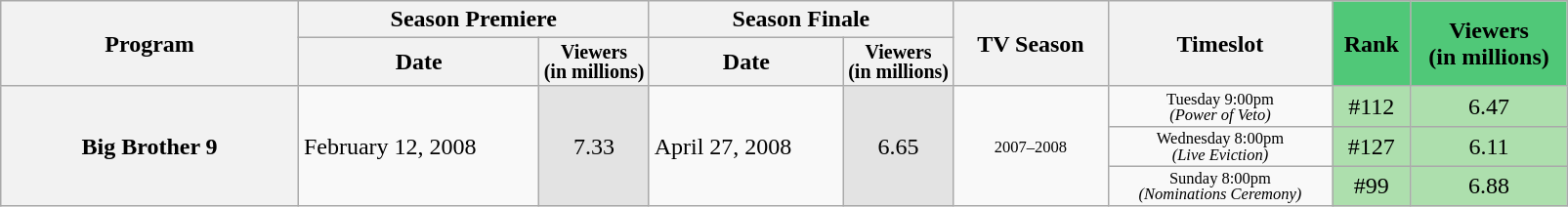<table class="wikitable" style="text-align:center;">
<tr>
<th scope="col" style="width:19%;" rowspan="2">Program</th>
<th scope="colgroup" colspan=2>Season Premiere</th>
<th scope="colgroup" colspan=2>Season Finale</th>
<th scope="col" rowspan=2>TV Season</th>
<th scope="col" rowspan=2>Timeslot</th>
<th scope="col" style="width:5%; background:#50c878;" rowspan="2">Rank</th>
<th scope="col" style="width:10%; background:#50c878;" rowspan="2">Viewers<br>(in millions)</th>
</tr>
<tr>
<th scope="col">Date</th>
<th scope="col" span style="width:7%; font-size:smaller; font-weight:bold; line-height:100%;">Viewers<br>(in millions)</th>
<th scope="col">Date</th>
<th scope="col" span style="width:7%; font-size:smaller; font-weight:bold; line-height:100%;">Viewers<br>(in millions)</th>
</tr>
<tr style="background:#f9f9f9;">
<th scope="rowgroup" rowspan=3>Big Brother 9</th>
<td rowspan=3 style="text-align:left;">February 12, 2008</td>
<td rowspan=3 style="background:#e3e3e3;">7.33</td>
<td rowspan=3 style="text-align:left;">April 27, 2008</td>
<td rowspan=3 style="background:#e3e3e3;">6.65</td>
<td rowspan=3 style="font-size:11px;">2007–2008</td>
<th span style="background:#f9f9f9;font-weight:normal;font-size:11px;line-height:100%">Tuesday 9:00pm<br><em>(Power of Veto)</em></th>
<td style="background:#addfad;">#112</td>
<td style="background:#addfad;">6.47</td>
</tr>
<tr style="background:#f9f9f9;">
<td span style="font-size:11px;line-height:100%">Wednesday 8:00pm<br><em>(Live Eviction)</em></td>
<td style="background:#addfad;">#127</td>
<td style="background:#addfad;">6.11</td>
</tr>
<tr style="background:#f9f9f9;">
<td span style="font-size:11px;line-height:100%">Sunday 8:00pm<br><em>(Nominations Ceremony)</em></td>
<td style="background:#addfad;">#99</td>
<td style="background:#addfad;">6.88</td>
</tr>
</table>
